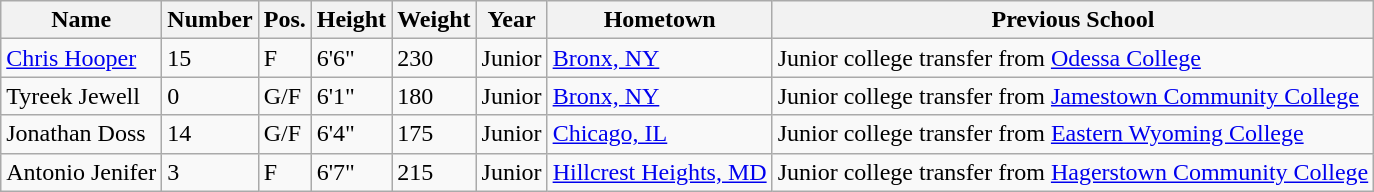<table class="wikitable sortable" border="1">
<tr>
<th>Name</th>
<th>Number</th>
<th>Pos.</th>
<th>Height</th>
<th>Weight</th>
<th>Year</th>
<th>Hometown</th>
<th class="unsortable">Previous School</th>
</tr>
<tr>
<td sortname><a href='#'>Chris Hooper</a></td>
<td>15</td>
<td>F</td>
<td>6'6"</td>
<td>230</td>
<td>Junior</td>
<td><a href='#'>Bronx, NY</a></td>
<td>Junior college transfer from <a href='#'>Odessa College</a></td>
</tr>
<tr>
<td sortname>Tyreek Jewell</td>
<td>0</td>
<td>G/F</td>
<td>6'1"</td>
<td>180</td>
<td>Junior</td>
<td><a href='#'>Bronx, NY</a></td>
<td>Junior college transfer from <a href='#'>Jamestown Community College</a></td>
</tr>
<tr>
<td sortname>Jonathan Doss</td>
<td>14</td>
<td>G/F</td>
<td>6'4"</td>
<td>175</td>
<td>Junior</td>
<td><a href='#'>Chicago, IL</a></td>
<td>Junior college transfer from <a href='#'>Eastern Wyoming College</a></td>
</tr>
<tr>
<td sortname>Antonio Jenifer</td>
<td>3</td>
<td>F</td>
<td>6'7"</td>
<td>215</td>
<td>Junior</td>
<td><a href='#'>Hillcrest Heights, MD</a></td>
<td>Junior college transfer from <a href='#'>Hagerstown Community College</a></td>
</tr>
</table>
